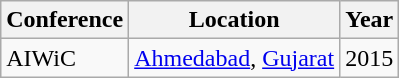<table class="wikitable">
<tr>
<th>Conference</th>
<th>Location</th>
<th>Year</th>
</tr>
<tr>
<td>AIWiC</td>
<td><a href='#'>Ahmedabad</a>, <a href='#'>Gujarat</a></td>
<td>2015</td>
</tr>
</table>
